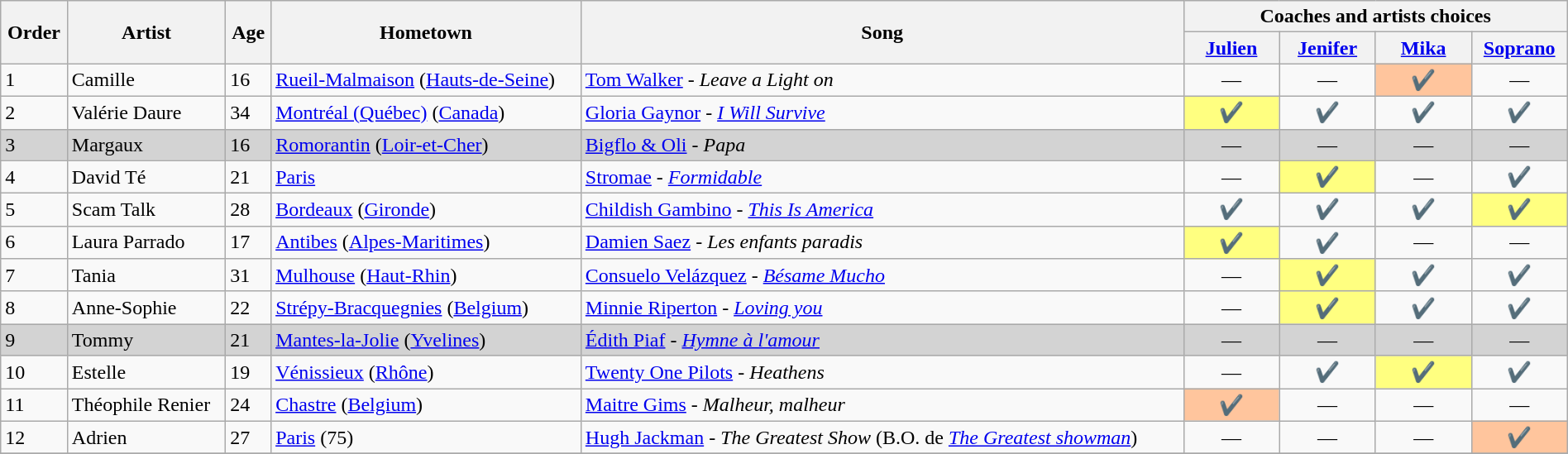<table class="wikitable" style="width:100%;">
<tr>
<th rowspan="2" scope="col">Order</th>
<th rowspan="2" scope="col">Artist</th>
<th rowspan="2" scope="col">Age</th>
<th rowspan="2" scope="col">Hometown</th>
<th rowspan="2" scope="col">Song</th>
<th colspan="4" scope="col">Coaches and artists choices</th>
</tr>
<tr>
<th scope="col" width="70"><a href='#'>Julien</a></th>
<th scope="col" width="70"><a href='#'>Jenifer</a></th>
<th scope="col" width="70"><a href='#'>Mika</a></th>
<th scope="col" width="70"><a href='#'>Soprano</a></th>
</tr>
<tr>
<td>1</td>
<td>Camille</td>
<td>16</td>
<td><a href='#'>Rueil-Malmaison</a> (<a href='#'>Hauts-de-Seine</a>)</td>
<td><a href='#'>Tom Walker</a> - <em>Leave a Light on</em></td>
<td style="text-align:center;">—</td>
<td style="text-align:center;">—</td>
<td style="background:#FFC59D;text-align:center;">✔️</td>
<td style="text-align:center;">—</td>
</tr>
<tr>
<td>2</td>
<td>Valérie Daure</td>
<td>34</td>
<td><a href='#'>Montréal (Québec)</a> (<a href='#'>Canada</a>)</td>
<td><a href='#'>Gloria Gaynor</a> - <em><a href='#'>I Will Survive</a></em></td>
<td style="background:#FFFF80;text-align:center;">✔️</td>
<td style="text-align:center;">✔️</td>
<td style="text-align:center;">✔️</td>
<td style="text-align:center;">✔️</td>
</tr>
<tr style="background:lightgrey">
<td>3</td>
<td>Margaux</td>
<td>16</td>
<td><a href='#'>Romorantin</a> (<a href='#'>Loir-et-Cher</a>)</td>
<td><a href='#'>Bigflo & Oli</a> - <em>Papa</em></td>
<td style="text-align:center;">—</td>
<td style="text-align:center;">—</td>
<td style="text-align:center;">—</td>
<td style="text-align:center;">—</td>
</tr>
<tr>
<td>4</td>
<td>David Té</td>
<td>21</td>
<td><a href='#'>Paris</a></td>
<td><a href='#'>Stromae</a> - <a href='#'><em>Formidable</em></a></td>
<td style="text-align:center;">—</td>
<td style="background:#FFFF80;text-align:center;">✔️</td>
<td style="text-align:center;">—</td>
<td style="text-align:center;">✔️</td>
</tr>
<tr>
<td>5</td>
<td>Scam Talk</td>
<td>28</td>
<td><a href='#'>Bordeaux</a> (<a href='#'>Gironde</a>)</td>
<td><a href='#'>Childish Gambino</a> - <em><a href='#'>This Is America</a></em></td>
<td style="text-align:center;">✔️</td>
<td style="text-align:center;">✔️</td>
<td style="text-align:center;">✔️</td>
<td style="background:#FFFF80;text-align:center;">✔️</td>
</tr>
<tr>
<td>6</td>
<td>Laura Parrado</td>
<td>17</td>
<td><a href='#'>Antibes</a> (<a href='#'>Alpes-Maritimes</a>)</td>
<td><a href='#'>Damien Saez</a> - <em>Les enfants</em> <em>paradis</em></td>
<td style="background:#FFFF80;text-align:center;">✔️</td>
<td style="text-align:center;">✔️</td>
<td style="text-align:center;">—</td>
<td style="text-align:center;">—</td>
</tr>
<tr>
<td>7</td>
<td>Tania</td>
<td>31</td>
<td><a href='#'>Mulhouse</a> (<a href='#'>Haut-Rhin</a>)</td>
<td><a href='#'>Consuelo Velázquez</a> - <em><a href='#'>Bésame Mucho</a></em></td>
<td style="text-align:center;">—</td>
<td style="background:#FFFF80;text-align:center;">✔️</td>
<td style="text-align:center;">✔️</td>
<td style="text-align:center;">✔️</td>
</tr>
<tr>
<td>8</td>
<td>Anne-Sophie</td>
<td>22</td>
<td><a href='#'>Strépy-Bracquegnies</a> (<a href='#'>Belgium</a>)</td>
<td><a href='#'>Minnie Riperton</a> - <em><a href='#'>Loving you</a></em></td>
<td style="text-align:center;">—</td>
<td style="background:#FFFF80;text-align:center;">✔️</td>
<td style="text-align:center;">✔️</td>
<td style="text-align:center;">✔️</td>
</tr>
<tr style="background:lightgrey">
<td>9</td>
<td>Tommy</td>
<td>21</td>
<td><a href='#'>Mantes-la-Jolie</a> (<a href='#'>Yvelines</a>)</td>
<td><a href='#'>Édith Piaf</a> - <em><a href='#'>Hymne à l'amour</a></em></td>
<td style="text-align:center;">—</td>
<td style="text-align:center;">—</td>
<td style="text-align:center;">—</td>
<td style="text-align:center;">—</td>
</tr>
<tr>
<td>10</td>
<td>Estelle</td>
<td>19</td>
<td><a href='#'>Vénissieux</a> (<a href='#'>Rhône</a>)</td>
<td><a href='#'>Twenty One Pilots</a> - <em>Heathens</em></td>
<td style="text-align:center;">—</td>
<td style="text-align:center;">✔️</td>
<td style="background:#FFFF80;text-align:center;">✔️</td>
<td style="text-align:center;">✔️</td>
</tr>
<tr>
<td>11</td>
<td>Théophile Renier</td>
<td>24</td>
<td><a href='#'>Chastre</a> (<a href='#'>Belgium</a>)</td>
<td><a href='#'>Maitre Gims</a> - <em>Malheur, malheur</em></td>
<td style="background:#FFC59D;text-align:center;">✔️</td>
<td style="text-align:center;">—</td>
<td style="text-align:center;">—</td>
<td style="text-align:center;">—</td>
</tr>
<tr>
<td>12</td>
<td>Adrien</td>
<td>27</td>
<td><a href='#'>Paris</a> (75)</td>
<td><a href='#'>Hugh Jackman</a> - <em>The Greatest Show</em> (B.O. de <em><a href='#'>The Greatest showman</a></em>)</td>
<td style="text-align:center;">—</td>
<td style="text-align:center;">—</td>
<td style="text-align:center;">—</td>
<td style="background:#FFC59D;text-align:center;">✔️</td>
</tr>
<tr>
</tr>
</table>
